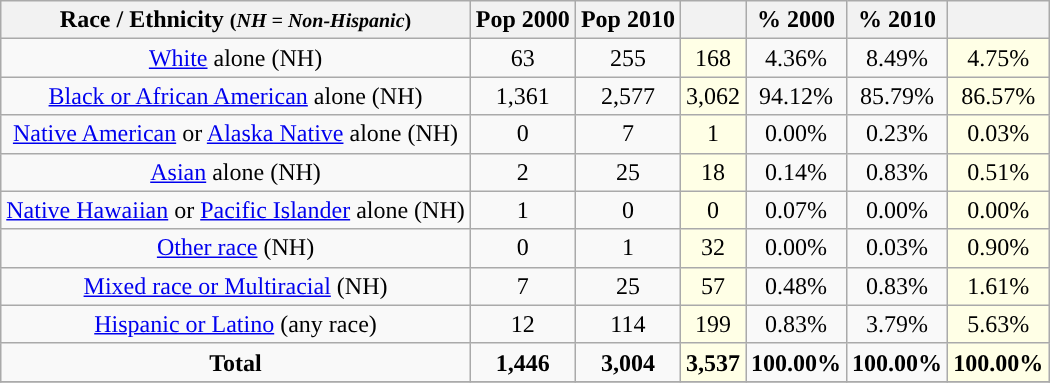<table class="wikitable" style="text-align:center;">
<tr>
<th>Race / Ethnicity <small>(<em>NH = Non-Hispanic</em>)</small></th>
<th>Pop 2000</th>
<th>Pop 2010</th>
<th></th>
<th>% 2000</th>
<th>% 2010</th>
<th></th>
</tr>
<tr>
<td><a href='#'>White</a> alone (NH)</td>
<td>63</td>
<td>255</td>
<td style='background: #ffffe6;'>168</td>
<td>4.36%</td>
<td>8.49%</td>
<td style='background: #ffffe6;'>4.75%</td>
</tr>
<tr>
<td><a href='#'>Black or African American</a> alone (NH)</td>
<td>1,361</td>
<td>2,577</td>
<td style='background: #ffffe6;'>3,062</td>
<td>94.12%</td>
<td>85.79%</td>
<td style='background: #ffffe6;'>86.57%</td>
</tr>
<tr>
<td><a href='#'>Native American</a> or <a href='#'>Alaska Native</a> alone (NH)</td>
<td>0</td>
<td>7</td>
<td style='background: #ffffe6;'>1</td>
<td>0.00%</td>
<td>0.23%</td>
<td style='background: #ffffe6;'>0.03%</td>
</tr>
<tr>
<td><a href='#'>Asian</a> alone (NH)</td>
<td>2</td>
<td>25</td>
<td style='background: #ffffe6;'>18</td>
<td>0.14%</td>
<td>0.83%</td>
<td style='background: #ffffe6;'>0.51%</td>
</tr>
<tr>
<td><a href='#'>Native Hawaiian</a> or <a href='#'>Pacific Islander</a> alone (NH)</td>
<td>1</td>
<td>0</td>
<td style='background: #ffffe6;'>0</td>
<td>0.07%</td>
<td>0.00%</td>
<td style='background: #ffffe6;'>0.00%</td>
</tr>
<tr>
<td><a href='#'>Other race</a> (NH)</td>
<td>0</td>
<td>1</td>
<td style='background: #ffffe6;'>32</td>
<td>0.00%</td>
<td>0.03%</td>
<td style='background: #ffffe6;'>0.90%</td>
</tr>
<tr>
<td><a href='#'>Mixed race or Multiracial</a> (NH)</td>
<td>7</td>
<td>25</td>
<td style='background: #ffffe6;'>57</td>
<td>0.48%</td>
<td>0.83%</td>
<td style='background: #ffffe6;'>1.61%</td>
</tr>
<tr>
<td><a href='#'>Hispanic or Latino</a> (any race)</td>
<td>12</td>
<td>114</td>
<td style='background: #ffffe6;'>199</td>
<td>0.83%</td>
<td>3.79%</td>
<td style='background: #ffffe6;'>5.63%</td>
</tr>
<tr>
<td><strong>Total</strong></td>
<td><strong>1,446</strong></td>
<td><strong>3,004</strong></td>
<td style='background: #ffffe6;'><strong>3,537</strong></td>
<td><strong>100.00%</strong></td>
<td><strong>100.00%</strong></td>
<td style='background: #ffffe6;'><strong>100.00%</strong></td>
</tr>
<tr>
</tr>
</table>
